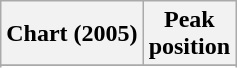<table class="wikitable sortable plainrowheaders" style="text-align:center">
<tr>
<th scope="col">Chart (2005)</th>
<th scope="col">Peak<br>position</th>
</tr>
<tr>
</tr>
<tr>
</tr>
<tr>
</tr>
<tr>
</tr>
</table>
